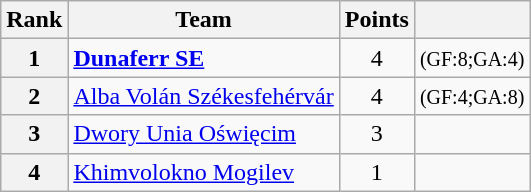<table class="wikitable" style="text-align: center;">
<tr>
<th>Rank</th>
<th>Team</th>
<th>Points</th>
<th></th>
</tr>
<tr>
<th>1</th>
<td style="text-align: left;"> <strong><a href='#'>Dunaferr SE</a></strong></td>
<td>4</td>
<td><small>(GF:8;GA:4)</small></td>
</tr>
<tr>
<th>2</th>
<td style="text-align: left;"> <a href='#'>Alba Volán Székesfehérvár</a></td>
<td>4</td>
<td><small>(GF:4;GA:8)</small></td>
</tr>
<tr>
<th>3</th>
<td style="text-align: left;"> <a href='#'>Dwory Unia Oświęcim</a></td>
<td>3</td>
<td></td>
</tr>
<tr>
<th>4</th>
<td style="text-align: left;"> <a href='#'>Khimvolokno Mogilev</a></td>
<td>1</td>
<td></td>
</tr>
</table>
